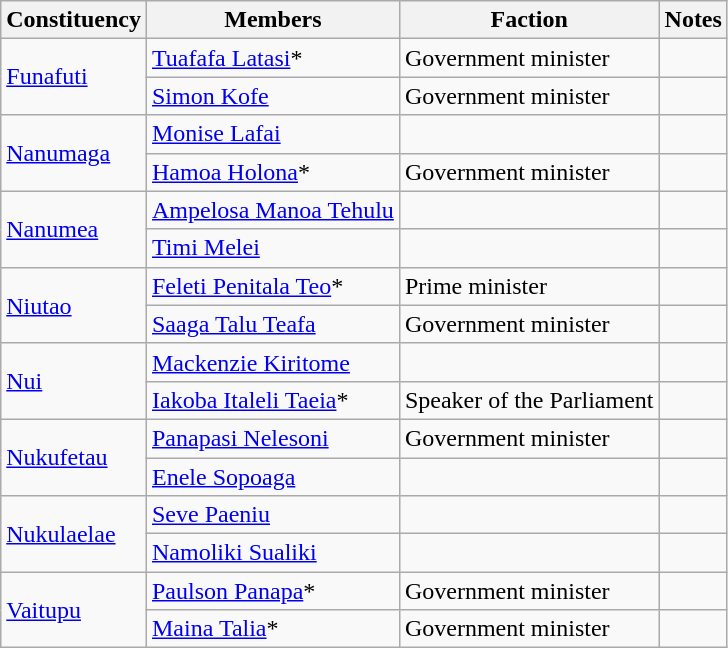<table class="wikitable">
<tr>
<th>Constituency</th>
<th>Members</th>
<th>Faction</th>
<th>Notes</th>
</tr>
<tr>
<td rowspan=2><a href='#'>Funafuti</a></td>
<td><a href='#'>Tuafafa Latasi</a>*</td>
<td>Government minister</td>
<td></td>
</tr>
<tr>
<td><a href='#'>Simon Kofe</a></td>
<td>Government minister</td>
<td></td>
</tr>
<tr>
<td rowspan=2><a href='#'>Nanumaga</a></td>
<td><a href='#'>Monise Lafai</a></td>
<td></td>
<td></td>
</tr>
<tr>
<td><a href='#'>Hamoa Holona</a>*</td>
<td>Government minister</td>
<td></td>
</tr>
<tr>
<td rowspan=2><a href='#'>Nanumea</a></td>
<td><a href='#'>Ampelosa Manoa Tehulu</a></td>
<td></td>
<td></td>
</tr>
<tr>
<td><a href='#'>Timi Melei</a></td>
<td></td>
<td></td>
</tr>
<tr>
<td rowspan=2><a href='#'>Niutao</a></td>
<td><a href='#'>Feleti Penitala Teo</a>*</td>
<td>Prime minister</td>
<td></td>
</tr>
<tr>
<td><a href='#'>Saaga Talu Teafa</a></td>
<td>Government minister</td>
<td></td>
</tr>
<tr>
<td rowspan=2><a href='#'>Nui</a></td>
<td><a href='#'>Mackenzie Kiritome</a></td>
<td></td>
<td></td>
</tr>
<tr>
<td><a href='#'>Iakoba Italeli Taeia</a>*</td>
<td>Speaker of the Parliament</td>
<td></td>
</tr>
<tr>
<td rowspan=2><a href='#'>Nukufetau</a></td>
<td><a href='#'>Panapasi Nelesoni</a></td>
<td>Government minister</td>
<td></td>
</tr>
<tr>
<td><a href='#'>Enele Sopoaga</a></td>
<td></td>
<td></td>
</tr>
<tr>
<td rowspan=2><a href='#'>Nukulaelae</a></td>
<td><a href='#'>Seve Paeniu</a></td>
<td></td>
<td></td>
</tr>
<tr>
<td><a href='#'>Namoliki Sualiki</a></td>
<td></td>
<td></td>
</tr>
<tr>
<td rowspan=2><a href='#'>Vaitupu</a></td>
<td><a href='#'>Paulson Panapa</a>*</td>
<td>Government minister</td>
<td></td>
</tr>
<tr>
<td><a href='#'>Maina Talia</a>*</td>
<td>Government minister</td>
<td></td>
</tr>
</table>
